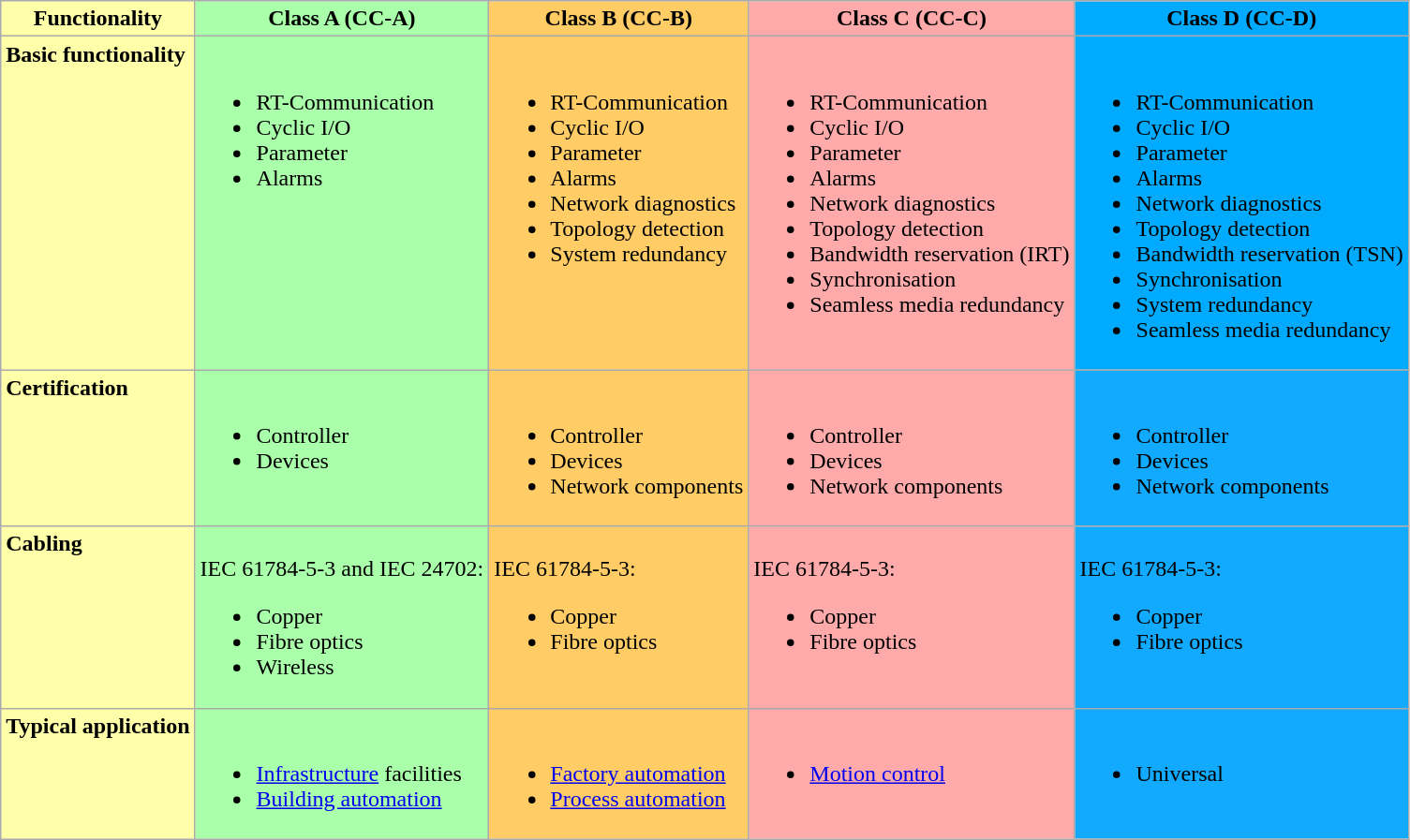<table class="wikitable plainrowheaders" style="vertical-align:top;">
<tr>
<th style="background-color:#FFFFAA;">Functionality</th>
<th style="background-color:#AAFFAA;">Class A (CC-A)</th>
<th style="background-color:#FFCC66;">Class B (CC-B)</th>
<th style="background-color:#FFAAAA;">Class C (CC-C)</th>
<th style="background-color:#00AAFF;">Class D (CC-D)</th>
</tr>
<tr style="vertical-align:top;">
<td bgcolor="#ffffaa"><strong>Basic functionality</strong></td>
<td bgcolor="#aaffaa"><br><ul><li>RT-Communication</li><li>Cyclic I/O</li><li>Parameter</li><li>Alarms</li></ul></td>
<td bgcolor="#ffcc66"><br><ul><li>RT-Communication</li><li>Cyclic I/O</li><li>Parameter</li><li>Alarms</li><li>Network diagnostics</li><li>Topology detection</li><li>System redundancy</li></ul></td>
<td bgcolor="#ffaaaa"><br><ul><li>RT-Communication</li><li>Cyclic I/O</li><li>Parameter</li><li>Alarms</li><li>Network diagnostics</li><li>Topology detection</li><li>Bandwidth reservation (IRT)</li><li>Synchronisation</li><li>Seamless media redundancy</li></ul></td>
<td bgcolor="#00aaff"><br><ul><li>RT-Communication</li><li>Cyclic I/O</li><li>Parameter</li><li>Alarms</li><li>Network diagnostics</li><li>Topology detection</li><li>Bandwidth reservation (TSN)</li><li>Synchronisation</li><li>System redundancy</li><li>Seamless media redundancy</li></ul></td>
</tr>
<tr style="vertical-align:top;">
<td bgcolor="#ffffaa"><strong>Certification</strong></td>
<td bgcolor="#aaffaa"><br><ul><li>Controller</li><li>Devices</li></ul></td>
<td bgcolor="#ffcc66"><br><ul><li>Controller</li><li>Devices</li><li>Network components</li></ul></td>
<td bgcolor="#ffaaaa"><br><ul><li>Controller</li><li>Devices</li><li>Network components</li></ul></td>
<td bgcolor="#11aaff"><br><ul><li>Controller</li><li>Devices</li><li>Network components</li></ul></td>
</tr>
<tr style="vertical-align:top;">
<td bgcolor="#ffffaa"><strong>Cabling</strong></td>
<td bgcolor="#aaffaa"><br>IEC 61784-5-3 and IEC 24702:<ul><li>Copper</li><li>Fibre optics</li><li>Wireless</li></ul></td>
<td bgcolor="#ffcc66"><br>IEC 61784-5-3:<ul><li>Copper</li><li>Fibre optics</li></ul></td>
<td bgcolor="#ffaaaa"><br>IEC 61784-5-3:<ul><li>Copper</li><li>Fibre optics</li></ul></td>
<td bgcolor="#11aaff"><br>IEC 61784-5-3:<ul><li>Copper</li><li>Fibre optics</li></ul></td>
</tr>
<tr style="vertical-align:top;">
<td bgcolor="#ffffaa"><strong>Typical application</strong></td>
<td bgcolor="#aaffaa"><br><ul><li><a href='#'>Infrastructure</a> facilities</li><li><a href='#'>Building automation</a></li></ul></td>
<td bgcolor="#ffcc66"><br><ul><li><a href='#'>Factory automation</a></li><li><a href='#'>Process automation</a></li></ul></td>
<td bgcolor="#ffaaaa"><br><ul><li><a href='#'>Motion control</a></li></ul></td>
<td bgcolor="#11aaff"><br><ul><li>Universal</li></ul></td>
</tr>
</table>
